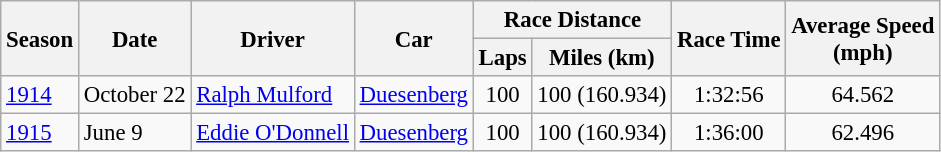<table class="wikitable" style="font-size: 95%;">
<tr>
<th rowspan="2">Season</th>
<th rowspan="2">Date</th>
<th rowspan="2">Driver</th>
<th rowspan="2">Car</th>
<th colspan="2">Race Distance</th>
<th rowspan="2">Race Time</th>
<th rowspan="2">Average Speed<br>(mph)</th>
</tr>
<tr>
<th>Laps</th>
<th>Miles (km)</th>
</tr>
<tr>
<td><a href='#'>1914</a></td>
<td>October 22</td>
<td> <a href='#'>Ralph Mulford</a></td>
<td><a href='#'>Duesenberg</a></td>
<td align="center">100</td>
<td align="center">100 (160.934)</td>
<td align="center">1:32:56</td>
<td align="center">64.562</td>
</tr>
<tr>
<td><a href='#'>1915</a></td>
<td>June 9</td>
<td> <a href='#'>Eddie O'Donnell</a></td>
<td><a href='#'>Duesenberg</a></td>
<td align="center">100</td>
<td align="center">100 (160.934)</td>
<td align="center">1:36:00</td>
<td align="center">62.496</td>
</tr>
</table>
